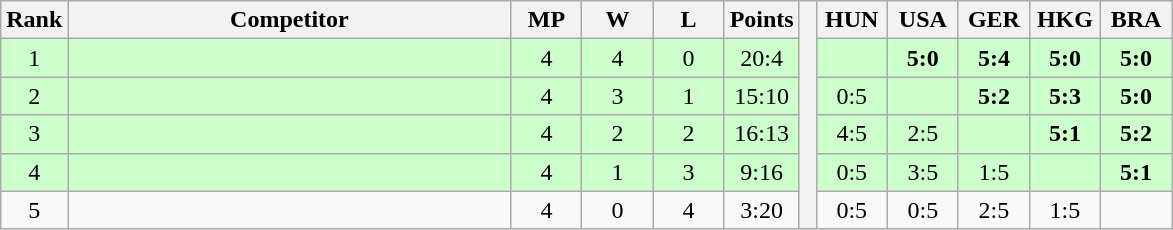<table class="wikitable" style="text-align:center">
<tr>
<th>Rank</th>
<th style="width:18em">Competitor</th>
<th style="width:2.5em">MP</th>
<th style="width:2.5em">W</th>
<th style="width:2.5em">L</th>
<th>Points</th>
<th rowspan="6"> </th>
<th style="width:2.5em">HUN</th>
<th style="width:2.5em">USA</th>
<th style="width:2.5em">GER</th>
<th style="width:2.5em">HKG</th>
<th style="width:2.5em">BRA</th>
</tr>
<tr style="background:#cfc;">
<td>1</td>
<td style="text-align:left"></td>
<td>4</td>
<td>4</td>
<td>0</td>
<td>20:4</td>
<td></td>
<td><strong>5:0</strong></td>
<td><strong>5:4</strong></td>
<td><strong>5:0</strong></td>
<td><strong>5:0</strong></td>
</tr>
<tr style="background:#cfc;">
<td>2</td>
<td style="text-align:left"></td>
<td>4</td>
<td>3</td>
<td>1</td>
<td>15:10</td>
<td>0:5</td>
<td></td>
<td><strong>5:2</strong></td>
<td><strong>5:3</strong></td>
<td><strong>5:0</strong></td>
</tr>
<tr style="background:#cfc;">
<td>3</td>
<td style="text-align:left"></td>
<td>4</td>
<td>2</td>
<td>2</td>
<td>16:13</td>
<td>4:5</td>
<td>2:5</td>
<td></td>
<td><strong>5:1</strong></td>
<td><strong>5:2</strong></td>
</tr>
<tr style="background:#cfc;">
<td>4</td>
<td style="text-align:left"></td>
<td>4</td>
<td>1</td>
<td>3</td>
<td>9:16</td>
<td>0:5</td>
<td>3:5</td>
<td>1:5</td>
<td></td>
<td><strong>5:1</strong></td>
</tr>
<tr>
<td>5</td>
<td style="text-align:left"></td>
<td>4</td>
<td>0</td>
<td>4</td>
<td>3:20</td>
<td>0:5</td>
<td>0:5</td>
<td>2:5</td>
<td>1:5</td>
<td></td>
</tr>
</table>
